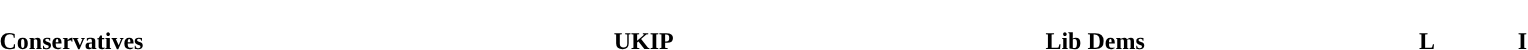<table style="width:100%; text-align:center;">
<tr style="color:white;">
<td style="background:"><strong>36</strong></td>
<td style="background:"><strong>6</strong></td>
<td style="background:"><strong>5</strong></td>
<td style="background:"><strong>1</strong></td>
<td style="background:"><strong>1</strong></td>
</tr>
<tr>
<td><span><strong>Conservatives</strong></span></td>
<td><span><strong>UKIP</strong></span></td>
<td><span><strong>Lib Dems</strong></span></td>
<td><span><strong>L</strong></span></td>
<td><span><strong>I</strong></span></td>
</tr>
</table>
